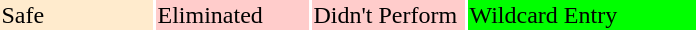<table style="margin:1em auto;">
<tr>
<td style="background: #FFEBCD; width:100px;">Safe</td>
<td style="background: #FFCCCB; width:100px;">Eliminated</td>
<td style="background: #FFCCCB; width:100px;">Didn't Perform</td>
<td style="background:#00FF00;width:150px">Wildcard Entry</td>
</tr>
</table>
